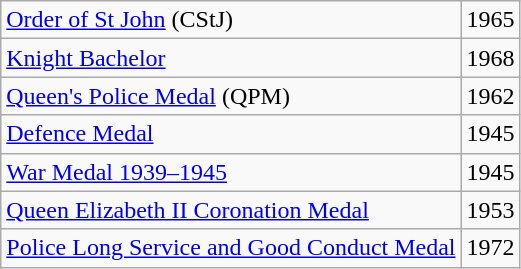<table class="wikitable">
<tr>
<td> <a href='#'>Order of St John</a> (CStJ)</td>
<td>1965</td>
</tr>
<tr>
<td> <a href='#'>Knight Bachelor</a></td>
<td>1968</td>
</tr>
<tr>
<td> <a href='#'>Queen's Police Medal</a> (QPM)</td>
<td>1962</td>
</tr>
<tr>
<td> <a href='#'>Defence Medal</a></td>
<td>1945</td>
</tr>
<tr>
<td> <a href='#'>War Medal 1939–1945</a></td>
<td>1945</td>
</tr>
<tr>
<td> <a href='#'>Queen Elizabeth II Coronation Medal</a></td>
<td>1953</td>
</tr>
<tr>
<td> <a href='#'>Police Long Service and Good Conduct Medal</a></td>
<td>1972</td>
</tr>
</table>
